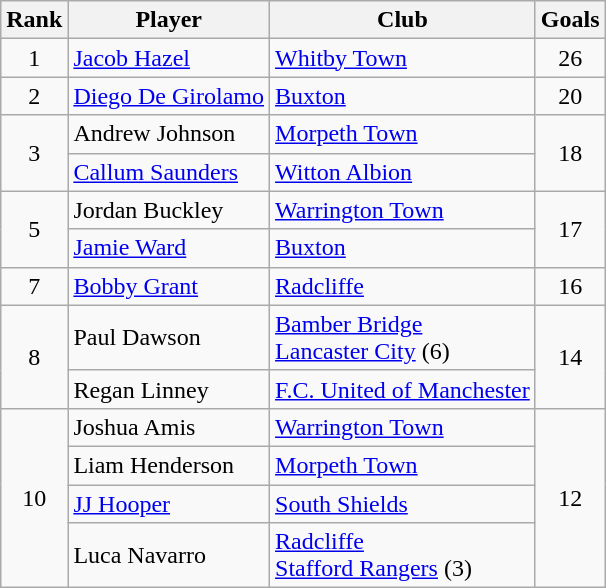<table class="wikitable" style="text-align:center">
<tr>
<th>Rank</th>
<th>Player</th>
<th>Club</th>
<th>Goals</th>
</tr>
<tr>
<td>1</td>
<td align="left"><a href='#'>Jacob Hazel</a></td>
<td align="left"><a href='#'>Whitby Town</a></td>
<td>26</td>
</tr>
<tr>
<td>2</td>
<td align="left"><a href='#'>Diego De Girolamo</a></td>
<td align="left"><a href='#'>Buxton</a></td>
<td>20</td>
</tr>
<tr>
<td rowspan="2">3</td>
<td align="left">Andrew Johnson</td>
<td align="left"><a href='#'>Morpeth Town</a></td>
<td rowspan="2">18</td>
</tr>
<tr>
<td align=left><a href='#'>Callum Saunders</a></td>
<td align=left><a href='#'>Witton Albion</a></td>
</tr>
<tr>
<td rowspan="2">5</td>
<td align="left">Jordan Buckley</td>
<td align="left"><a href='#'>Warrington Town</a></td>
<td rowspan="2">17</td>
</tr>
<tr>
<td align="left"><a href='#'>Jamie Ward</a></td>
<td align="left"><a href='#'>Buxton</a></td>
</tr>
<tr>
<td>7</td>
<td align="left"><a href='#'>Bobby Grant</a></td>
<td align="left"><a href='#'>Radcliffe</a></td>
<td>16</td>
</tr>
<tr>
<td rowspan="2">8</td>
<td align=left>Paul Dawson</td>
<td align=left><a href='#'>Bamber Bridge</a><br><a href='#'>Lancaster City</a> (6)</td>
<td rowspan="2">14</td>
</tr>
<tr>
<td align="left">Regan Linney</td>
<td align="left"><a href='#'>F.C. United of Manchester</a></td>
</tr>
<tr>
<td rowspan="4">10</td>
<td align="left">Joshua Amis</td>
<td align="left"><a href='#'>Warrington Town</a></td>
<td rowspan="4">12</td>
</tr>
<tr>
<td align="left">Liam Henderson</td>
<td align="left"><a href='#'>Morpeth Town</a></td>
</tr>
<tr>
<td align="left"><a href='#'>JJ Hooper</a></td>
<td align="left"><a href='#'>South Shields</a></td>
</tr>
<tr>
<td align="left">Luca Navarro</td>
<td align="left"><a href='#'>Radcliffe</a><br><a href='#'>Stafford Rangers</a> (3)</td>
</tr>
</table>
